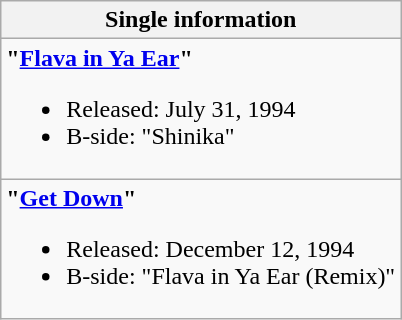<table class="wikitable">
<tr>
<th>Single information</th>
</tr>
<tr>
<td><strong>"<a href='#'>Flava in Ya Ear</a>"</strong><br><ul><li>Released: July 31, 1994</li><li>B-side: "Shinika"</li></ul></td>
</tr>
<tr>
<td><strong>"<a href='#'>Get Down</a>"</strong><br><ul><li>Released: December 12, 1994</li><li>B-side: "Flava in Ya Ear (Remix)"</li></ul></td>
</tr>
</table>
